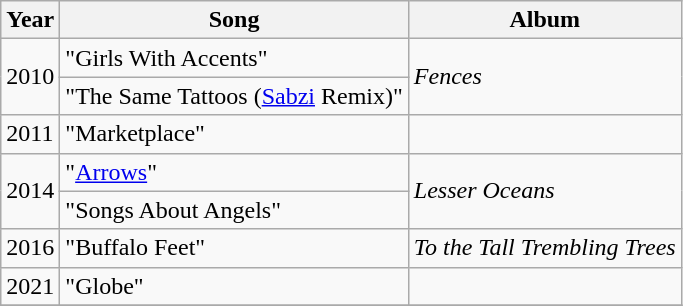<table class=wikitable>
<tr>
<th>Year</th>
<th>Song</th>
<th>Album</th>
</tr>
<tr>
<td rowspan="2">2010</td>
<td>"Girls With Accents"</td>
<td rowspan="2"><em>Fences</em></td>
</tr>
<tr>
<td>"The Same Tattoos (<a href='#'>Sabzi</a> Remix)"</td>
</tr>
<tr>
<td>2011</td>
<td>"Marketplace"</td>
<td></td>
</tr>
<tr>
<td rowspan="2">2014</td>
<td>"<a href='#'>Arrows</a>" </td>
<td rowspan="2"><em>Lesser Oceans</em></td>
</tr>
<tr>
<td>"Songs About Angels"</td>
</tr>
<tr>
<td>2016</td>
<td>"Buffalo Feet"</td>
<td><em>To the Tall Trembling Trees</em></td>
</tr>
<tr>
<td>2021</td>
<td>"Globe"<br> </td>
<td></td>
</tr>
<tr>
</tr>
</table>
